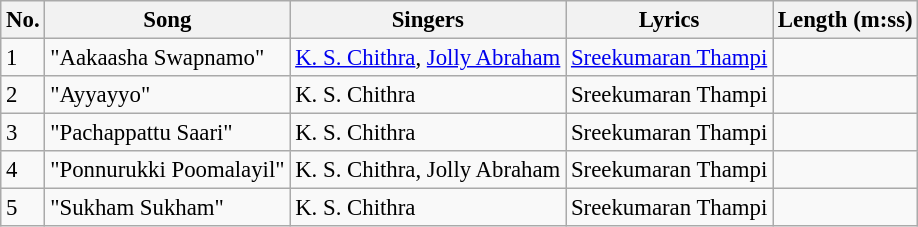<table class="wikitable" style="font-size:95%;">
<tr>
<th>No.</th>
<th>Song</th>
<th>Singers</th>
<th>Lyrics</th>
<th>Length (m:ss)</th>
</tr>
<tr>
<td>1</td>
<td>"Aakaasha Swapnamo"</td>
<td><a href='#'>K. S. Chithra</a>, <a href='#'>Jolly Abraham</a></td>
<td><a href='#'>Sreekumaran Thampi</a></td>
<td></td>
</tr>
<tr>
<td>2</td>
<td>"Ayyayyo"</td>
<td>K. S. Chithra</td>
<td>Sreekumaran Thampi</td>
<td></td>
</tr>
<tr>
<td>3</td>
<td>"Pachappattu Saari"</td>
<td>K. S. Chithra</td>
<td>Sreekumaran Thampi</td>
<td></td>
</tr>
<tr>
<td>4</td>
<td>"Ponnurukki Poomalayil"</td>
<td>K. S. Chithra, Jolly Abraham</td>
<td>Sreekumaran Thampi</td>
<td></td>
</tr>
<tr>
<td>5</td>
<td>"Sukham Sukham"</td>
<td>K. S. Chithra</td>
<td>Sreekumaran Thampi</td>
<td></td>
</tr>
</table>
